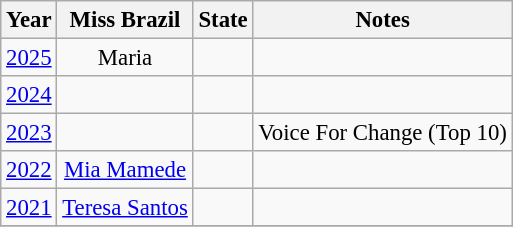<table class="wikitable " style="font-size: 95%; text-align:center;">
<tr>
<th>Year</th>
<th>Miss Brazil</th>
<th>State</th>
<th>Notes</th>
</tr>
<tr>
<td><a href='#'>2025</a></td>
<td>Maria </td>
<td></td>
<td></td>
</tr>
<tr>
<td><a href='#'>2024</a></td>
<td></td>
<td></td>
<td></td>
</tr>
<tr>
<td><a href='#'>2023</a></td>
<td></td>
<td></td>
<td>Voice For Change (Top 10)</td>
</tr>
<tr>
<td><a href='#'>2022</a></td>
<td><a href='#'>Mia Mamede</a></td>
<td></td>
<td></td>
</tr>
<tr>
<td><a href='#'>2021</a></td>
<td><a href='#'>Teresa Santos</a></td>
<td></td>
<td></td>
</tr>
<tr>
</tr>
</table>
